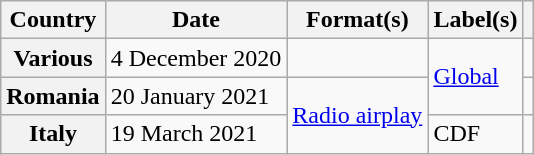<table class="wikitable plainrowheaders">
<tr>
<th scope="col">Country</th>
<th scope="col">Date</th>
<th scope="col">Format(s)</th>
<th scope="col">Label(s)</th>
<th scope="col"></th>
</tr>
<tr>
<th scope="row">Various</th>
<td>4 December 2020</td>
<td></td>
<td rowspan="2"><a href='#'>Global</a></td>
<td align="center"></td>
</tr>
<tr>
<th scope="row">Romania</th>
<td>20 January 2021</td>
<td rowspan="2"><a href='#'>Radio airplay</a></td>
<td align="center"></td>
</tr>
<tr>
<th scope="row">Italy</th>
<td>19 March 2021</td>
<td>CDF</td>
<td align="center"></td>
</tr>
</table>
